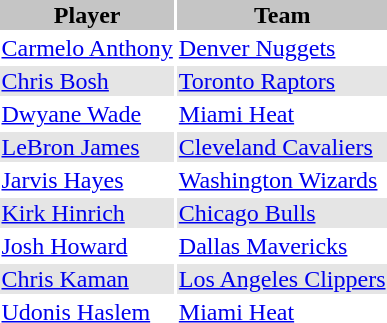<table>
<tr style="background:#c5c5c5;">
<th>Player</th>
<th>Team</th>
</tr>
<tr>
<td><a href='#'>Carmelo Anthony</a></td>
<td><a href='#'>Denver Nuggets</a></td>
</tr>
<tr style="background:#e5e5e5;">
<td><a href='#'>Chris Bosh</a></td>
<td><a href='#'>Toronto Raptors</a></td>
</tr>
<tr>
<td><a href='#'>Dwyane Wade</a></td>
<td><a href='#'>Miami Heat</a></td>
</tr>
<tr style="background:#e5e5e5;">
<td><a href='#'>LeBron James</a></td>
<td><a href='#'>Cleveland Cavaliers</a></td>
</tr>
<tr>
<td><a href='#'>Jarvis Hayes</a></td>
<td><a href='#'>Washington Wizards</a></td>
</tr>
<tr style="background:#e5e5e5;">
<td><a href='#'>Kirk Hinrich</a></td>
<td><a href='#'>Chicago Bulls</a></td>
</tr>
<tr>
<td><a href='#'>Josh Howard</a></td>
<td><a href='#'>Dallas Mavericks</a></td>
</tr>
<tr style="background:#e5e5e5;">
<td><a href='#'>Chris Kaman</a></td>
<td><a href='#'>Los Angeles Clippers</a></td>
</tr>
<tr>
<td><a href='#'>Udonis Haslem</a></td>
<td><a href='#'>Miami Heat</a></td>
</tr>
</table>
